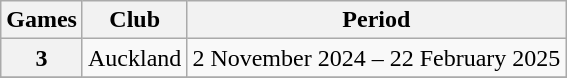<table class="wikitable" style="text-align:center">
<tr>
<th>Games</th>
<th>Club</th>
<th>Period</th>
</tr>
<tr>
<th>3</th>
<td>Auckland</td>
<td>2 November 2024 – 22 February 2025</td>
</tr>
<tr>
</tr>
</table>
